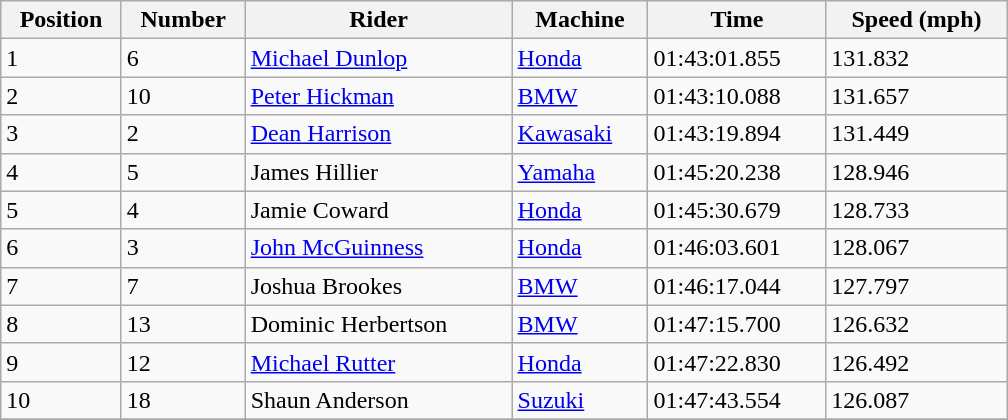<table class="wikitable" style=width:42em;margin-bottom:0;">
<tr>
<th scope="col">Position</th>
<th scope="col">Number</th>
<th scope="col">Rider</th>
<th scope="col">Machine</th>
<th scope="col">Time</th>
<th scope="col">Speed (mph)</th>
</tr>
<tr>
<td>1</td>
<td>6</td>
<td> <a href='#'>Michael Dunlop</a></td>
<td><a href='#'>Honda</a></td>
<td>01:43:01.855</td>
<td>131.832</td>
</tr>
<tr>
<td>2</td>
<td>10</td>
<td> <a href='#'>Peter Hickman</a></td>
<td><a href='#'>BMW</a></td>
<td>01:43:10.088</td>
<td>131.657</td>
</tr>
<tr>
<td>3</td>
<td>2</td>
<td> <a href='#'>Dean Harrison</a></td>
<td><a href='#'>Kawasaki</a></td>
<td>01:43:19.894</td>
<td>131.449</td>
</tr>
<tr>
<td>4</td>
<td>5</td>
<td> James Hillier</td>
<td><a href='#'>Yamaha</a></td>
<td>01:45:20.238</td>
<td>128.946</td>
</tr>
<tr>
<td>5</td>
<td>4</td>
<td> Jamie Coward</td>
<td><a href='#'>Honda</a></td>
<td>01:45:30.679</td>
<td>128.733</td>
</tr>
<tr>
<td>6</td>
<td>3</td>
<td> <a href='#'>John McGuinness</a></td>
<td><a href='#'>Honda</a></td>
<td>01:46:03.601</td>
<td>128.067</td>
</tr>
<tr>
<td>7</td>
<td>7</td>
<td> Joshua Brookes</td>
<td><a href='#'>BMW</a></td>
<td>01:46:17.044</td>
<td>127.797</td>
</tr>
<tr>
<td>8</td>
<td>13</td>
<td> Dominic Herbertson</td>
<td><a href='#'>BMW</a></td>
<td>01:47:15.700</td>
<td>126.632</td>
</tr>
<tr>
<td>9</td>
<td>12</td>
<td> <a href='#'>Michael Rutter</a></td>
<td><a href='#'>Honda</a></td>
<td>01:47:22.830</td>
<td>126.492</td>
</tr>
<tr>
<td>10</td>
<td>18</td>
<td> Shaun Anderson</td>
<td><a href='#'>Suzuki</a></td>
<td>01:47:43.554</td>
<td>126.087</td>
</tr>
<tr>
</tr>
</table>
